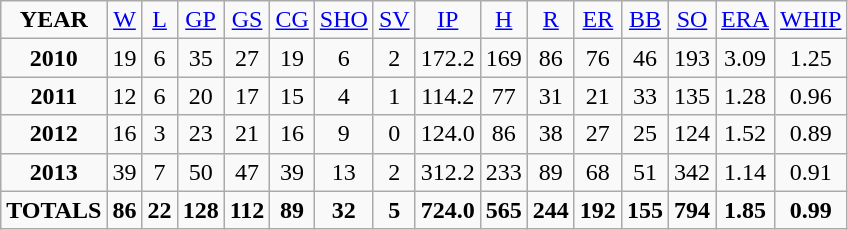<table class="wikitable">
<tr align=center>
<td><strong>YEAR</strong></td>
<td><a href='#'>W</a></td>
<td><a href='#'>L</a></td>
<td><a href='#'>GP</a></td>
<td><a href='#'>GS</a></td>
<td><a href='#'>CG</a></td>
<td><a href='#'>SHO</a></td>
<td><a href='#'>SV</a></td>
<td><a href='#'>IP</a></td>
<td><a href='#'>H</a></td>
<td><a href='#'>R</a></td>
<td><a href='#'>ER</a></td>
<td><a href='#'>BB</a></td>
<td><a href='#'>SO</a></td>
<td><a href='#'>ERA</a></td>
<td><a href='#'>WHIP</a></td>
</tr>
<tr align=center>
<td><strong>2010</strong></td>
<td>19</td>
<td>6</td>
<td>35</td>
<td>27</td>
<td>19</td>
<td>6</td>
<td>2</td>
<td>172.2</td>
<td>169</td>
<td>86</td>
<td>76</td>
<td>46</td>
<td>193</td>
<td>3.09</td>
<td>1.25</td>
</tr>
<tr align=center>
<td><strong>2011</strong></td>
<td>12</td>
<td>6</td>
<td>20</td>
<td>17</td>
<td>15</td>
<td>4</td>
<td>1</td>
<td>114.2</td>
<td>77</td>
<td>31</td>
<td>21</td>
<td>33</td>
<td>135</td>
<td>1.28</td>
<td>0.96</td>
</tr>
<tr align=center>
<td><strong>2012</strong></td>
<td>16</td>
<td>3</td>
<td>23</td>
<td>21</td>
<td>16</td>
<td>9</td>
<td>0</td>
<td>124.0</td>
<td>86</td>
<td>38</td>
<td>27</td>
<td>25</td>
<td>124</td>
<td>1.52</td>
<td>0.89</td>
</tr>
<tr align=center>
<td><strong>2013</strong></td>
<td>39</td>
<td>7</td>
<td>50</td>
<td>47</td>
<td>39</td>
<td>13</td>
<td>2</td>
<td>312.2</td>
<td>233</td>
<td>89</td>
<td>68</td>
<td>51</td>
<td>342</td>
<td>1.14</td>
<td>0.91</td>
</tr>
<tr align=center>
<td><strong>TOTALS</strong></td>
<td><strong>86</strong></td>
<td><strong>22</strong></td>
<td><strong>128</strong></td>
<td><strong>112</strong></td>
<td><strong>89</strong></td>
<td><strong>32</strong></td>
<td><strong>5</strong></td>
<td><strong>724.0</strong></td>
<td><strong>565</strong></td>
<td><strong>244</strong></td>
<td><strong>192</strong></td>
<td><strong>155</strong></td>
<td><strong>794</strong></td>
<td><strong>1.85</strong></td>
<td><strong>0.99</strong></td>
</tr>
</table>
